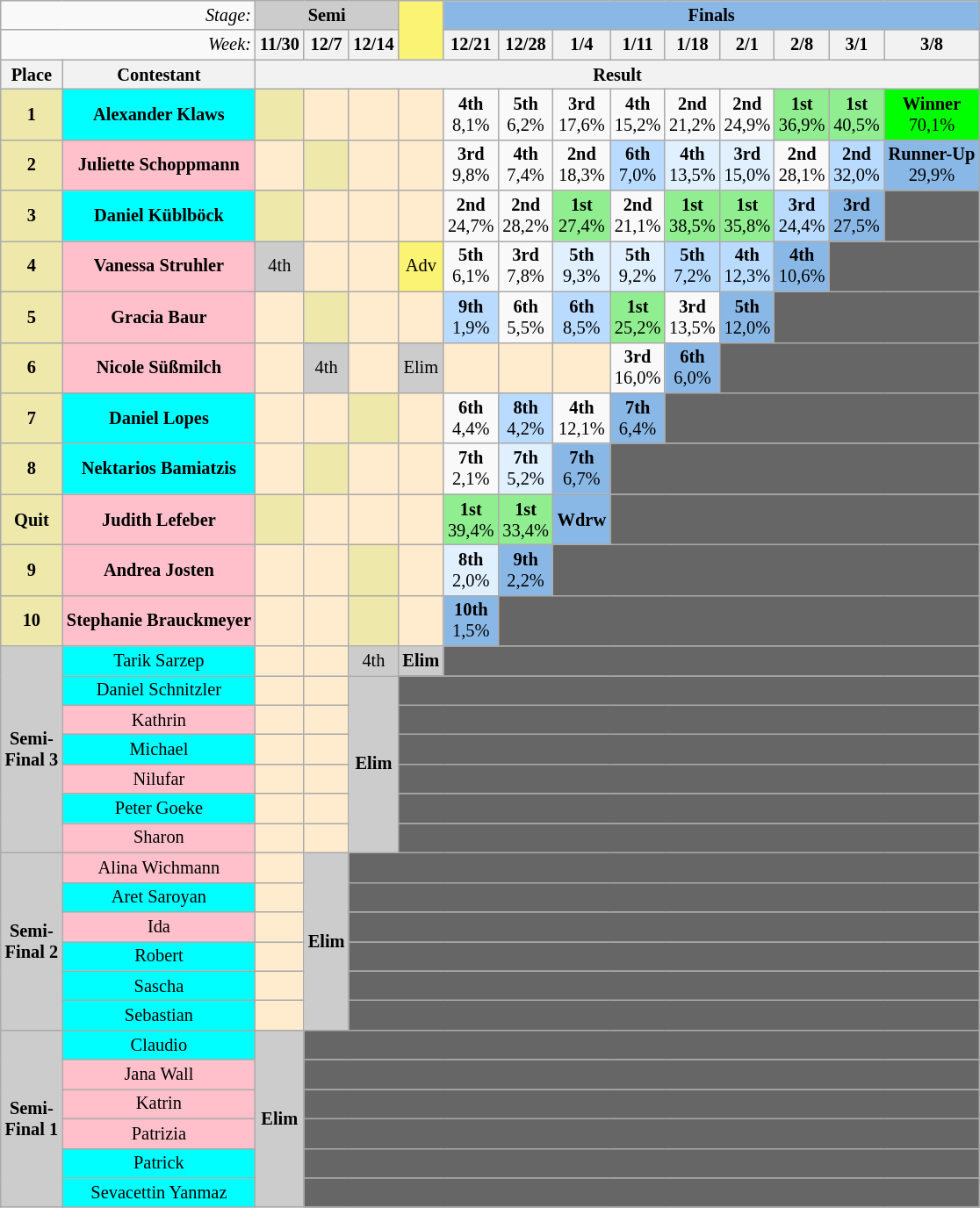<table class="wikitable" style="text-align:center; font-size:85%; margin:auto;">
<tr>
<td style="text-align:right;" colspan="2"><em>Stage:</em></td>
<td style="background:#ccc;" colspan="3"><strong>Semi</strong></td>
<td style="background:#fbf373; text-align:center;" rowspan="2"></td>
<td style="background:#8ab8e6;" colspan="9"><strong>Finals</strong></td>
</tr>
<tr>
<td style="text-align:right;" colspan="2"><em>Week:</em></td>
<th>11/30</th>
<th>12/7</th>
<th>12/14</th>
<th>12/21</th>
<th>12/28</th>
<th>1/4</th>
<th>1/11</th>
<th>1/18</th>
<th>2/1</th>
<th>2/8</th>
<th>3/1</th>
<th>3/8</th>
</tr>
<tr>
<th>Place</th>
<th>Contestant</th>
<th colspan="38" style="text-align:center;">Result</th>
</tr>
<tr>
<td style="text-align:center; background:palegoldenrod;"><strong>1</strong></td>
<td style="background:cyan;"><strong>Alexander Klaws</strong></td>
<td style="background:palegoldenrod; text-align:center;"></td>
<td style="background:#ffebcd;"></td>
<td style="background:#ffebcd;"></td>
<td style="background:#ffebcd;"></td>
<td><strong>4th</strong><br>8,1%</td>
<td><strong>5th</strong><br>6,2%</td>
<td><strong>3rd</strong><br>17,6%</td>
<td><strong>4th</strong><br>15,2%</td>
<td><strong>2nd</strong><br>21,2%</td>
<td><strong>2nd</strong><br>24,9%</td>
<td style="background:lightgreen;"><strong>1st</strong><br>36,9%</td>
<td style="background:lightgreen;"><strong>1st</strong><br>40,5%</td>
<td style="background:lime;"><strong>Winner</strong><br>70,1%</td>
</tr>
<tr>
<td style="text-align:center; background:palegoldenrod;"><strong>2</strong></td>
<td style="background:pink;"><strong>Juliette Schoppmann</strong></td>
<td style="background:#ffebcd;"></td>
<td style="background:palegoldenrod; text-align:center;"></td>
<td style="background:#ffebcd;"></td>
<td style="background:#ffebcd;"></td>
<td><strong>3rd</strong><br>9,8%</td>
<td><strong>4th</strong><br>7,4%</td>
<td><strong>2nd</strong><br>18,3%</td>
<td style="background:#b8dbff;"><strong>6th</strong><br>7,0%</td>
<td style="background:#e0f0ff;"><strong>4th</strong><br>13,5%</td>
<td style="background:#e0f0ff;"><strong>3rd</strong><br>15,0%</td>
<td><strong>2nd</strong><br>28,1%</td>
<td style="background:#b8dbff;"><strong>2nd</strong><br>32,0%</td>
<td style="background:#8ab8e6;"><strong>Runner-Up</strong><br>29,9%</td>
</tr>
<tr>
<td style="text-align:center; background:palegoldenrod;"><strong>3</strong></td>
<td style="background:Cyan;"><strong>Daniel Küblböck</strong></td>
<td style="background:palegoldenrod; text-align:center;"></td>
<td style="background:#ffebcd;"></td>
<td style="background:#ffebcd;"></td>
<td style="background:#ffebcd;"></td>
<td><strong>2nd</strong><br>24,7%</td>
<td><strong>2nd</strong><br>28,2%</td>
<td style="background:lightgreen;"><strong>1st</strong><br>27,4%</td>
<td><strong>2nd</strong><br>21,1%</td>
<td style="background:lightgreen;"><strong>1st</strong><br>38,5%</td>
<td style="background:lightgreen;"><strong>1st</strong><br>35,8%</td>
<td style="background:#b8dbff;"><strong>3rd</strong><br>24,4%</td>
<td style="background:#8ab8e6;"><strong>3rd</strong><br>27,5%</td>
<td style="background:#666;"></td>
</tr>
<tr>
<td style="text-align:center; background:palegoldenrod;"><strong>4</strong></td>
<td style="background:pink;"><strong>Vanessa Struhler</strong></td>
<td style="background:#ccc; text-align:center;">4th</td>
<td style="background:#ffebcd;"></td>
<td style="background:#ffebcd;"></td>
<td style="background:#fbf373; text-align:center;">Adv</td>
<td><strong>5th</strong><br>6,1%</td>
<td><strong>3rd</strong><br>7,8%</td>
<td style="background:#e0f0ff;"><strong>5th</strong><br>9,3%</td>
<td style="background:#e0f0ff;"><strong>5th</strong><br>9,2%</td>
<td style="background:#b8dbff;"><strong>5th</strong><br>7,2%</td>
<td style="background:#b8dbff;"><strong>4th</strong><br>12,3%</td>
<td style="background:#8ab8e6;"><strong>4th</strong><br>10,6%</td>
<td colspan="2" style="background:#666;"></td>
</tr>
<tr>
<td style="text-align:center; background:palegoldenrod;"><strong>5</strong></td>
<td style="background:pink;"><strong>Gracia Baur</strong></td>
<td style="background:#ffebcd;"></td>
<td style="background:palegoldenrod; text-align:center;"></td>
<td style="background:#ffebcd;"></td>
<td style="background:#ffebcd;"></td>
<td style="background:#b8dbff;"><strong>9th</strong><br>1,9%</td>
<td><strong>6th</strong><br>5,5%</td>
<td style="background:#b8dbff;"><strong>6th</strong><br>8,5%</td>
<td style="background:lightgreen;"><strong>1st</strong><br>25,2%</td>
<td><strong>3rd</strong><br>13,5%</td>
<td style="background:#8ab8e6;"><strong>5th</strong><br>12,0%</td>
<td colspan="3" style="background:#666;"></td>
</tr>
<tr>
<td style="text-align:center; background:palegoldenrod;"><strong>6</strong></td>
<td style="background:pink;"><strong>Nicole Süßmilch</strong></td>
<td style="background:#ffebcd;"></td>
<td style="background:#ccc; text-align:center;">4th</td>
<td style="background:#ffebcd;"></td>
<td style="background:#ccc; text-align:center;">Elim</td>
<td style="background:#ffebcd;"></td>
<td style="background:#ffebcd;"></td>
<td style="background:#ffebcd;"></td>
<td><strong>3rd</strong><br>16,0%</td>
<td style="background:#8ab8e6;"><strong>6th</strong><br>6,0%</td>
<td colspan="4" style="background:#666;"></td>
</tr>
<tr>
<td style="text-align:center; background:palegoldenrod;"><strong>7</strong></td>
<td style="background:cyan;"><strong>Daniel Lopes</strong></td>
<td style="background:#ffebcd;"></td>
<td style="background:#ffebcd;"></td>
<td style="background:palegoldenrod; text-align:center;"></td>
<td style="background:#ffebcd;"></td>
<td><strong>6th</strong><br>4,4%</td>
<td style="background:#b8dbff;"><strong>8th</strong><br>4,2%</td>
<td><strong>4th</strong><br>12,1%</td>
<td style="background:#8ab8e6;"><strong>7th</strong><br>6,4%</td>
<td colspan="5" style="background:#666;"></td>
</tr>
<tr>
<td style="text-align:center; background:palegoldenrod;"><strong>8</strong></td>
<td style="background:cyan;"><strong>Nektarios Bamiatzis</strong></td>
<td style="background:#ffebcd;"></td>
<td style="background:palegoldenrod; text-align:center;"></td>
<td style="background:#ffebcd;"></td>
<td style="background:#ffebcd;"></td>
<td><strong>7th</strong><br>2,1%</td>
<td style="background:#e0f0ff;"><strong>7th</strong><br>5,2%</td>
<td style="background:#8ab8e6;"><strong>7th</strong><br>6,7%</td>
<td colspan="6" style="background:#666;"></td>
</tr>
<tr>
<td style="text-align:center; background:palegoldenrod;"><strong>Quit</strong></td>
<td style="background:pink;"><strong>Judith Lefeber</strong></td>
<td style="background:palegoldenrod; text-align:center;"></td>
<td style="background:#ffebcd;"></td>
<td style="background:#ffebcd;"></td>
<td style="background:#ffebcd;"></td>
<td style="background:lightgreen;"><strong>1st</strong><br>39,4%</td>
<td style="background:lightgreen;"><strong>1st</strong><br>33,4%</td>
<td style="background:#8ab8e6;"><strong>Wdrw</strong></td>
<td colspan="6" style="background:#666;"></td>
</tr>
<tr>
<td style="text-align:center; background:palegoldenrod;"><strong>9</strong></td>
<td style="background:pink;"><strong>Andrea Josten</strong></td>
<td style="background:#ffebcd;"></td>
<td style="background:#ffebcd;"></td>
<td style="background:palegoldenrod; text-align:center;"></td>
<td style="background:#ffebcd;"></td>
<td style="background:#e0f0ff;"><strong>8th</strong><br>2,0%</td>
<td style="background:#8ab8e6;"><strong>9th</strong><br>2,2%</td>
<td colspan="7" style="background:#666;"></td>
</tr>
<tr>
<td style="text-align:center; background:palegoldenrod;"><strong>10</strong></td>
<td style="background:pink;"><strong>Stephanie Brauckmeyer</strong></td>
<td style="background:#ffebcd;"></td>
<td style="background:#ffebcd;"></td>
<td style="background:palegoldenrod; text-align:center;"></td>
<td style="background:#ffebcd;"></td>
<td style="background:#8ab8e6;"><strong>10th</strong><br>1,5%</td>
<td colspan="8" style="background:#666;"></td>
</tr>
<tr>
<td style="background:#ccc; text-align:center;" rowspan="7"><strong>Semi-<br>Final 3</strong></td>
<td style="background:cyan;">Tarik Sarzep</td>
<td style="background:#ffebcd;"></td>
<td style="background:#ffebcd;"></td>
<td style="background:#ccc; text-align:center;">4th</td>
<td style="background:#ccc; text-align:center;"><strong>Elim</strong></td>
<td colspan="9" style="background:#666;"></td>
</tr>
<tr>
<td style="background:cyan;">Daniel Schnitzler</td>
<td style="background:#ffebcd;"></td>
<td style="background:#ffebcd;"></td>
<td style="background:#ccc; text-align:center;" rowspan="6"><strong>Elim</strong></td>
<td colspan="10" style="background:#666;"></td>
</tr>
<tr>
<td style="background:Pink;">Kathrin</td>
<td style="background:#ffebcd;"></td>
<td style="background:#ffebcd;"></td>
<td colspan="10" style="background:#666;"></td>
</tr>
<tr>
<td style="background:cyan;">Michael</td>
<td style="background:#ffebcd;"></td>
<td style="background:#ffebcd;"></td>
<td colspan="10" style="background:#666;"></td>
</tr>
<tr>
<td style="background:Pink;">Nilufar</td>
<td style="background:#ffebcd;"></td>
<td style="background:#ffebcd;"></td>
<td colspan="10" style="background:#666;"></td>
</tr>
<tr>
<td style="background:cyan;">Peter Goeke</td>
<td style="background:#ffebcd;"></td>
<td style="background:#ffebcd;"></td>
<td colspan="10" style="background:#666;"></td>
</tr>
<tr>
<td style="background:Pink;">Sharon</td>
<td style="background:#ffebcd;"></td>
<td style="background:#ffebcd;"></td>
<td colspan="10" style="background:#666;"></td>
</tr>
<tr>
<td style="background:#ccc; text-align:center;" rowspan="6"><strong>Semi-<br>Final 2</strong></td>
<td style="background:Pink;">Alina Wichmann</td>
<td style="background:#ffebcd;"></td>
<td style="background:#ccc; text-align:center;" rowspan="6"><strong>Elim</strong></td>
<td colspan="11" style="background:#666;"></td>
</tr>
<tr>
<td style="background:Cyan;">Aret Saroyan</td>
<td style="background:#ffebcd;"></td>
<td colspan="11" style="background:#666;"></td>
</tr>
<tr>
<td style="background:Pink;">Ida</td>
<td style="background:#ffebcd;"></td>
<td colspan="11" style="background:#666;"></td>
</tr>
<tr>
<td style="background:Cyan;">Robert</td>
<td style="background:#ffebcd;"></td>
<td colspan="11" style="background:#666;"></td>
</tr>
<tr>
<td style="background:Cyan;">Sascha</td>
<td style="background:#ffebcd;"></td>
<td colspan="11" style="background:#666;"></td>
</tr>
<tr>
<td style="background:Cyan;">Sebastian</td>
<td style="background:#ffebcd;"></td>
<td colspan="11" style="background:#666;"></td>
</tr>
<tr>
<td style="background:#ccc; text-align:center;" rowspan="6"><strong>Semi-<br>Final 1</strong></td>
<td style="background:Cyan;">Claudio</td>
<td style="background:#ccc; text-align:center;" rowspan="6"><strong>Elim</strong></td>
<td colspan="12" style="background:#666;"></td>
</tr>
<tr>
<td style="background:Pink;">Jana Wall</td>
<td colspan="12" style="background:#666;"></td>
</tr>
<tr>
<td style="background:Pink;">Katrin</td>
<td colspan="12" style="background:#666;"></td>
</tr>
<tr>
<td style="background:Pink;">Patrizia</td>
<td colspan="12" style="background:#666;"></td>
</tr>
<tr>
<td style="background:Cyan;">Patrick</td>
<td colspan="12" style="background:#666;"></td>
</tr>
<tr>
<td style="background:Cyan;">Sevacettin Yanmaz</td>
<td colspan="12" style="background:#666;"></td>
</tr>
</table>
